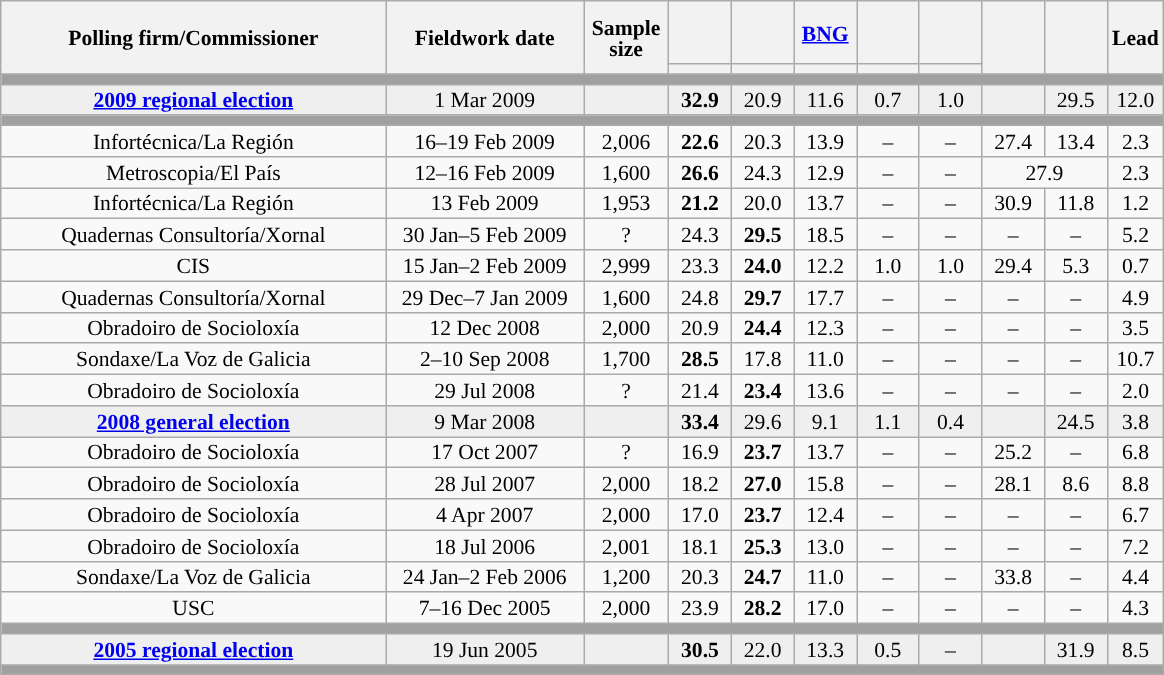<table class="wikitable collapsible collapsed" style="text-align:center; font-size:90%; line-height:14px;">
<tr style="height:42px;">
<th style="width:250px;" rowspan="2">Polling firm/Commissioner</th>
<th style="width:125px;" rowspan="2">Fieldwork date</th>
<th style="width:50px;" rowspan="2">Sample size</th>
<th style="width:35px;"></th>
<th style="width:35px;"></th>
<th style="width:35px;"><a href='#'>BNG</a></th>
<th style="width:35px;"></th>
<th style="width:35px;"></th>
<th style="width:35px;" rowspan="2"></th>
<th style="width:35px;" rowspan="2"></th>
<th style="width:30px;" rowspan="2">Lead</th>
</tr>
<tr>
<th style="color:inherit;background:"></th>
<th style="color:inherit;background:"></th>
<th style="color:inherit;background:"></th>
<th style="color:inherit;background:"></th>
<th style="color:inherit;background:"></th>
</tr>
<tr>
<td colspan="11" style="background:#A0A0A0"></td>
</tr>
<tr style="background:#EFEFEF;">
<td><strong><a href='#'>2009 regional election</a></strong></td>
<td>1 Mar 2009</td>
<td></td>
<td><strong>32.9</strong></td>
<td>20.9</td>
<td>11.6</td>
<td>0.7</td>
<td>1.0</td>
<td></td>
<td>29.5</td>
<td style="background:">12.0</td>
</tr>
<tr>
<td colspan="11" style="background:#A0A0A0"></td>
</tr>
<tr>
<td>Infortécnica/La Región</td>
<td>16–19 Feb 2009</td>
<td>2,006</td>
<td><strong>22.6</strong></td>
<td>20.3</td>
<td>13.9</td>
<td>–</td>
<td>–</td>
<td>27.4</td>
<td>13.4</td>
<td style="background:">2.3</td>
</tr>
<tr>
<td>Metroscopia/El País</td>
<td>12–16 Feb 2009</td>
<td>1,600</td>
<td><strong>26.6</strong></td>
<td>24.3</td>
<td>12.9</td>
<td>–</td>
<td>–</td>
<td colspan="2">27.9</td>
<td style="background:">2.3</td>
</tr>
<tr>
<td>Infortécnica/La Región</td>
<td>13 Feb 2009</td>
<td>1,953</td>
<td><strong>21.2</strong></td>
<td>20.0</td>
<td>13.7</td>
<td>–</td>
<td>–</td>
<td>30.9</td>
<td>11.8</td>
<td style="background:">1.2</td>
</tr>
<tr>
<td>Quadernas Consultoría/Xornal</td>
<td>30 Jan–5 Feb 2009</td>
<td>?</td>
<td>24.3</td>
<td><strong>29.5</strong></td>
<td>18.5</td>
<td>–</td>
<td>–</td>
<td>–</td>
<td>–</td>
<td style="background:">5.2</td>
</tr>
<tr>
<td>CIS</td>
<td>15 Jan–2 Feb 2009</td>
<td>2,999</td>
<td>23.3</td>
<td><strong>24.0</strong></td>
<td>12.2</td>
<td>1.0</td>
<td>1.0</td>
<td>29.4</td>
<td>5.3</td>
<td style="background:">0.7</td>
</tr>
<tr>
<td>Quadernas Consultoría/Xornal</td>
<td>29 Dec–7 Jan 2009</td>
<td>1,600</td>
<td>24.8</td>
<td><strong>29.7</strong></td>
<td>17.7</td>
<td>–</td>
<td>–</td>
<td>–</td>
<td>–</td>
<td style="background:">4.9</td>
</tr>
<tr>
<td>Obradoiro de Socioloxía</td>
<td>12 Dec 2008</td>
<td>2,000</td>
<td>20.9</td>
<td><strong>24.4</strong></td>
<td>12.3</td>
<td>–</td>
<td>–</td>
<td>–</td>
<td>–</td>
<td style="background:">3.5</td>
</tr>
<tr>
<td>Sondaxe/La Voz de Galicia</td>
<td>2–10 Sep 2008</td>
<td>1,700</td>
<td><strong>28.5</strong></td>
<td>17.8</td>
<td>11.0</td>
<td>–</td>
<td>–</td>
<td>–</td>
<td>–</td>
<td style="background:">10.7</td>
</tr>
<tr>
<td>Obradoiro de Socioloxía</td>
<td>29 Jul 2008</td>
<td>?</td>
<td>21.4</td>
<td><strong>23.4</strong></td>
<td>13.6</td>
<td>–</td>
<td>–</td>
<td>–</td>
<td>–</td>
<td style="background:">2.0</td>
</tr>
<tr style="background:#EFEFEF;">
<td><strong><a href='#'>2008 general election</a></strong></td>
<td>9 Mar 2008</td>
<td></td>
<td><strong>33.4</strong></td>
<td>29.6</td>
<td>9.1</td>
<td>1.1</td>
<td>0.4</td>
<td></td>
<td>24.5</td>
<td style="background:">3.8</td>
</tr>
<tr>
<td>Obradoiro de Socioloxía</td>
<td>17 Oct 2007</td>
<td>?</td>
<td>16.9</td>
<td><strong>23.7</strong></td>
<td>13.7</td>
<td>–</td>
<td>–</td>
<td>25.2</td>
<td>–</td>
<td style="background:">6.8</td>
</tr>
<tr>
<td>Obradoiro de Socioloxía</td>
<td>28 Jul 2007</td>
<td>2,000</td>
<td>18.2</td>
<td><strong>27.0</strong></td>
<td>15.8</td>
<td>–</td>
<td>–</td>
<td>28.1</td>
<td>8.6</td>
<td style="background:">8.8</td>
</tr>
<tr>
<td>Obradoiro de Socioloxía</td>
<td>4 Apr 2007</td>
<td>2,000</td>
<td>17.0</td>
<td><strong>23.7</strong></td>
<td>12.4</td>
<td>–</td>
<td>–</td>
<td>–</td>
<td>–</td>
<td style="background:">6.7</td>
</tr>
<tr>
<td>Obradoiro de Socioloxía</td>
<td>18 Jul 2006</td>
<td>2,001</td>
<td>18.1</td>
<td><strong>25.3</strong></td>
<td>13.0</td>
<td>–</td>
<td>–</td>
<td>–</td>
<td>–</td>
<td style="background:">7.2</td>
</tr>
<tr>
<td>Sondaxe/La Voz de Galicia</td>
<td>24 Jan–2 Feb 2006</td>
<td>1,200</td>
<td>20.3</td>
<td><strong>24.7</strong></td>
<td>11.0</td>
<td>–</td>
<td>–</td>
<td>33.8</td>
<td>–</td>
<td style="background:">4.4</td>
</tr>
<tr>
<td>USC</td>
<td>7–16 Dec 2005</td>
<td>2,000</td>
<td>23.9</td>
<td><strong>28.2</strong></td>
<td>17.0</td>
<td>–</td>
<td>–</td>
<td>–</td>
<td>–</td>
<td style="background:">4.3</td>
</tr>
<tr>
<td colspan="11" style="background:#A0A0A0"></td>
</tr>
<tr style="background:#EFEFEF;">
<td><strong><a href='#'>2005 regional election</a></strong></td>
<td>19 Jun 2005</td>
<td></td>
<td><strong>30.5</strong></td>
<td>22.0</td>
<td>13.3</td>
<td>0.5</td>
<td>–</td>
<td></td>
<td>31.9</td>
<td style="background:">8.5</td>
</tr>
<tr>
<td colspan="11" style="background:#A0A0A0"></td>
</tr>
</table>
